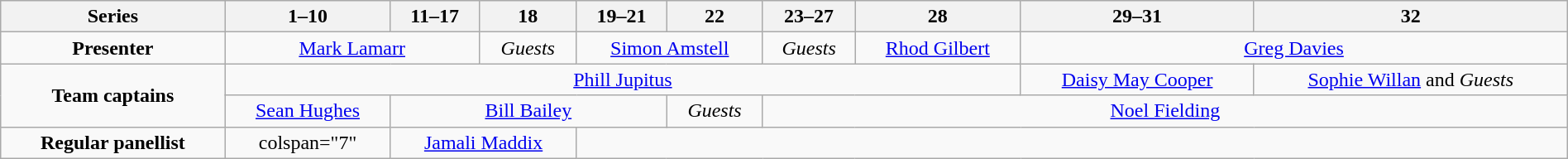<table class="wikitable" style="text-align: center; width:100%;">
<tr>
<th>Series <br> </th>
<th>1–10 <br> </th>
<th>11–17 <br> </th>
<th>18 <br> </th>
<th>19–21 <br> </th>
<th>22 <br> </th>
<th>23–27 <br> </th>
<th>28 <br> </th>
<th>29–31 <br> </th>
<th>32 <br> </th>
</tr>
<tr>
<td><strong>Presenter</strong></td>
<td colspan="2"><a href='#'>Mark Lamarr</a></td>
<td><em>Guests</em></td>
<td colspan="2"><a href='#'>Simon Amstell</a></td>
<td><em>Guests</em></td>
<td><a href='#'>Rhod Gilbert</a></td>
<td colspan="2"><a href='#'>Greg Davies</a></td>
</tr>
<tr>
<td rowspan="2"><strong>Team captains</strong></td>
<td colspan="7"><a href='#'>Phill Jupitus</a></td>
<td><a href='#'>Daisy May Cooper</a></td>
<td><a href='#'>Sophie Willan</a> and <em>Guests</em></td>
</tr>
<tr>
<td><a href='#'>Sean Hughes</a></td>
<td colspan="3"><a href='#'>Bill Bailey</a></td>
<td><em>Guests</em></td>
<td colspan="4"><a href='#'>Noel Fielding</a></td>
</tr>
<tr>
<td><strong>Regular panellist</strong></td>
<td>colspan="7" </td>
<td colspan="2"><a href='#'>Jamali Maddix</a></td>
</tr>
</table>
